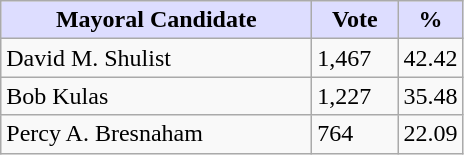<table class="wikitable">
<tr>
<th style="background:#ddf; width:200px;">Mayoral Candidate </th>
<th style="background:#ddf; width:50px;">Vote</th>
<th style="background:#ddf; width:30px;">%</th>
</tr>
<tr>
<td>David M. Shulist</td>
<td>1,467</td>
<td>42.42</td>
</tr>
<tr>
<td>Bob Kulas</td>
<td>1,227</td>
<td>35.48</td>
</tr>
<tr>
<td>Percy A. Bresnaham</td>
<td>764</td>
<td>22.09</td>
</tr>
</table>
